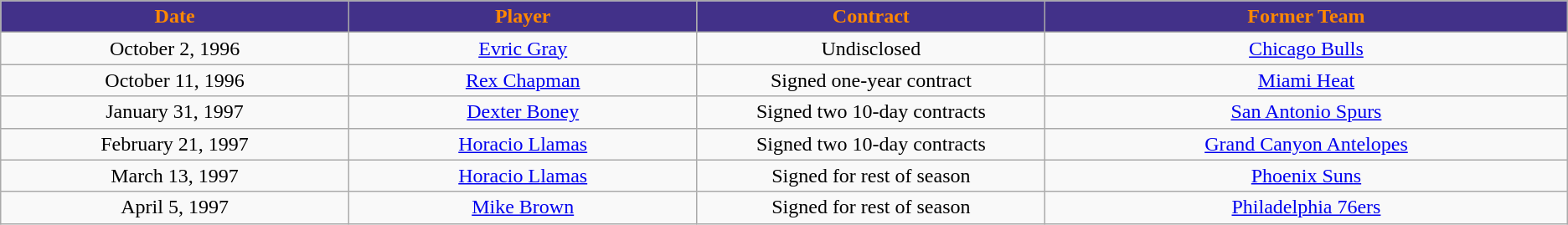<table class="wikitable sortable sortable">
<tr>
<th style="background:#423189; color:#FF8800" width="10%">Date</th>
<th style="background:#423189; color:#FF8800" width="10%">Player</th>
<th style="background:#423189; color:#FF8800" width="10%">Contract</th>
<th style="background:#423189; color:#FF8800" width="15%">Former Team</th>
</tr>
<tr style="text-align: center">
<td>October 2, 1996</td>
<td><a href='#'>Evric Gray</a></td>
<td>Undisclosed</td>
<td><a href='#'>Chicago Bulls</a></td>
</tr>
<tr style="text-align: center">
<td>October 11, 1996</td>
<td><a href='#'>Rex Chapman</a></td>
<td>Signed one-year contract</td>
<td><a href='#'>Miami Heat</a></td>
</tr>
<tr style="text-align: center">
<td>January 31, 1997</td>
<td><a href='#'>Dexter Boney</a></td>
<td>Signed two 10-day contracts</td>
<td><a href='#'>San Antonio Spurs</a></td>
</tr>
<tr style="text-align: center">
<td>February 21, 1997</td>
<td><a href='#'>Horacio Llamas</a></td>
<td>Signed two 10-day contracts</td>
<td><a href='#'>Grand Canyon Antelopes</a></td>
</tr>
<tr style="text-align: center">
<td>March 13, 1997</td>
<td><a href='#'>Horacio Llamas</a></td>
<td>Signed for rest of season</td>
<td><a href='#'>Phoenix Suns</a></td>
</tr>
<tr style="text-align: center">
<td>April 5, 1997</td>
<td><a href='#'>Mike Brown</a></td>
<td>Signed for rest of season</td>
<td><a href='#'>Philadelphia 76ers</a></td>
</tr>
</table>
